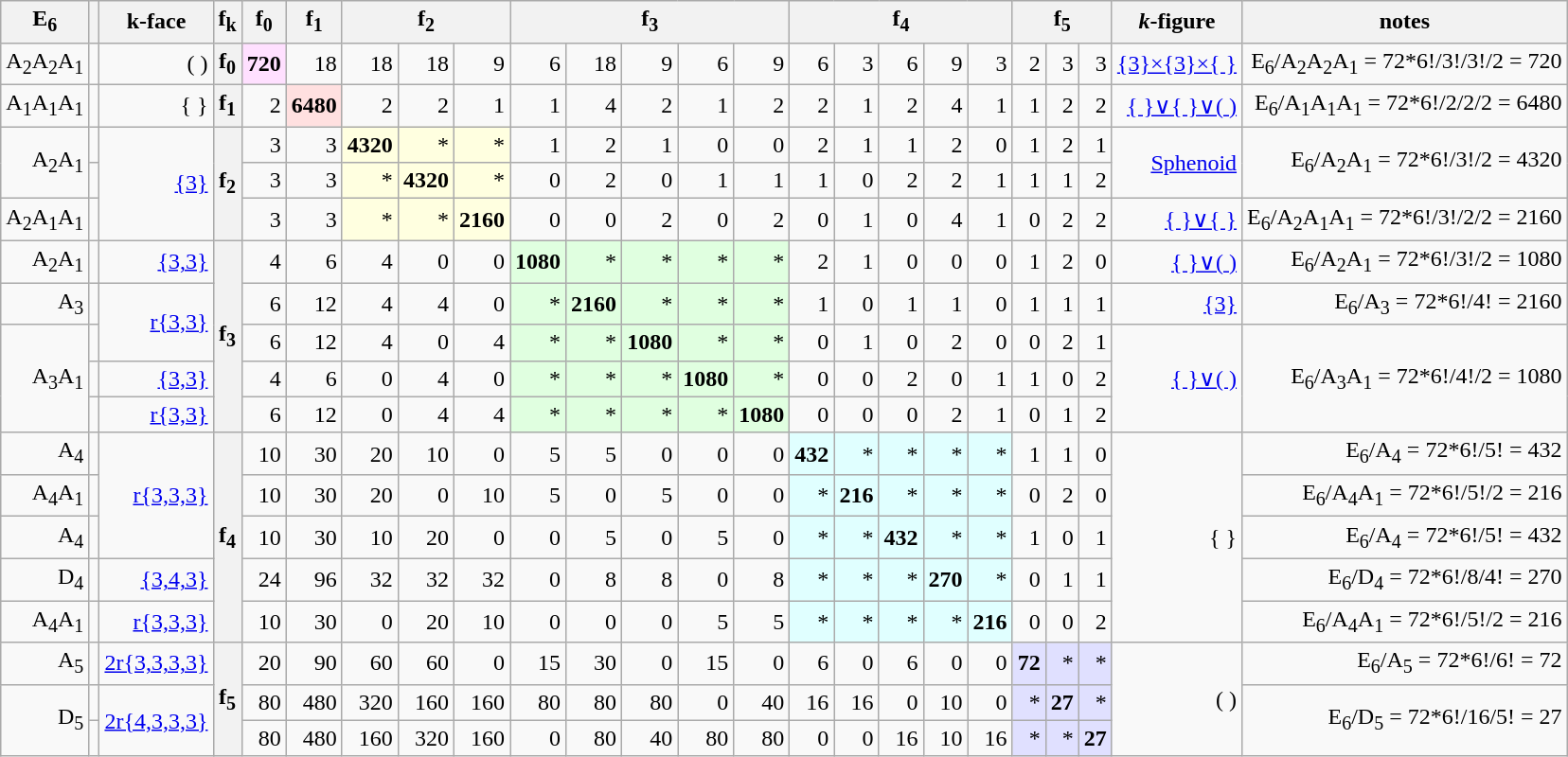<table class=wikitable>
<tr>
<th>E<sub>6</sub></th>
<th></th>
<th>k-face</th>
<th>f<sub>k</sub></th>
<th>f<sub>0</sub></th>
<th>f<sub>1</sub></th>
<th colspan=3>f<sub>2</sub></th>
<th colspan=5>f<sub>3</sub></th>
<th colspan=5>f<sub>4</sub></th>
<th colspan=3>f<sub>5</sub></th>
<th><em>k</em>-figure</th>
<th>notes</th>
</tr>
<tr align=right>
<td>A<sub>2</sub>A<sub>2</sub>A<sub>1</sub></td>
<td></td>
<td>( )</td>
<th>f<sub>0</sub></th>
<td BGCOLOR="#ffe0ff"><strong>720</strong></td>
<td>18</td>
<td>18</td>
<td>18</td>
<td>9</td>
<td>6</td>
<td>18</td>
<td>9</td>
<td>6</td>
<td>9</td>
<td>6</td>
<td>3</td>
<td>6</td>
<td>9</td>
<td>3</td>
<td>2</td>
<td>3</td>
<td>3</td>
<td><a href='#'>{3}×{3}×{ }</a></td>
<td>E<sub>6</sub>/A<sub>2</sub>A<sub>2</sub>A<sub>1</sub> = 72*6!/3!/3!/2 = 720</td>
</tr>
<tr align=right>
<td>A<sub>1</sub>A<sub>1</sub>A<sub>1</sub></td>
<td></td>
<td>{ }</td>
<th>f<sub>1</sub></th>
<td>2</td>
<td BGCOLOR="#ffe0e0"><strong>6480</strong></td>
<td>2</td>
<td>2</td>
<td>1</td>
<td>1</td>
<td>4</td>
<td>2</td>
<td>1</td>
<td>2</td>
<td>2</td>
<td>1</td>
<td>2</td>
<td>4</td>
<td>1</td>
<td>1</td>
<td>2</td>
<td>2</td>
<td><a href='#'>{ }∨{ }∨( )</a></td>
<td>E<sub>6</sub>/A<sub>1</sub>A<sub>1</sub>A<sub>1</sub> = 72*6!/2/2/2 = 6480</td>
</tr>
<tr align=right>
<td rowspan=2>A<sub>2</sub>A<sub>1</sub></td>
<td></td>
<td rowspan=3><a href='#'>{3}</a></td>
<th rowspan=3>f<sub>2</sub></th>
<td>3</td>
<td>3</td>
<td BGCOLOR="#ffffe0"><strong>4320</strong></td>
<td BGCOLOR="#ffffe0">*</td>
<td BGCOLOR="#ffffe0">*</td>
<td>1</td>
<td>2</td>
<td>1</td>
<td>0</td>
<td>0</td>
<td>2</td>
<td>1</td>
<td>1</td>
<td>2</td>
<td>0</td>
<td>1</td>
<td>2</td>
<td>1</td>
<td rowspan=2><a href='#'>Sphenoid</a></td>
<td rowspan=2>E<sub>6</sub>/A<sub>2</sub>A<sub>1</sub> = 72*6!/3!/2 = 4320</td>
</tr>
<tr align=right>
<td></td>
<td>3</td>
<td>3</td>
<td BGCOLOR="#ffffe0">*</td>
<td BGCOLOR="#ffffe0"><strong>4320</strong></td>
<td BGCOLOR="#ffffe0">*</td>
<td>0</td>
<td>2</td>
<td>0</td>
<td>1</td>
<td>1</td>
<td>1</td>
<td>0</td>
<td>2</td>
<td>2</td>
<td>1</td>
<td>1</td>
<td>1</td>
<td>2</td>
</tr>
<tr align=right>
<td>A<sub>2</sub>A<sub>1</sub>A<sub>1</sub></td>
<td></td>
<td>3</td>
<td>3</td>
<td BGCOLOR="#ffffe0">*</td>
<td BGCOLOR="#ffffe0">*</td>
<td BGCOLOR="#ffffe0"><strong>2160</strong></td>
<td>0</td>
<td>0</td>
<td>2</td>
<td>0</td>
<td>2</td>
<td>0</td>
<td>1</td>
<td>0</td>
<td>4</td>
<td>1</td>
<td>0</td>
<td>2</td>
<td>2</td>
<td><a href='#'>{ }∨{ }</a></td>
<td>E<sub>6</sub>/A<sub>2</sub>A<sub>1</sub>A<sub>1</sub> = 72*6!/3!/2/2 = 2160</td>
</tr>
<tr align=right>
<td>A<sub>2</sub>A<sub>1</sub></td>
<td></td>
<td><a href='#'>{3,3}</a></td>
<th rowspan=5>f<sub>3</sub></th>
<td>4</td>
<td>6</td>
<td>4</td>
<td>0</td>
<td>0</td>
<td BGCOLOR="#e0ffe0"><strong>1080</strong></td>
<td BGCOLOR="#e0ffe0">*</td>
<td BGCOLOR="#e0ffe0">*</td>
<td BGCOLOR="#e0ffe0">*</td>
<td BGCOLOR="#e0ffe0">*</td>
<td>2</td>
<td>1</td>
<td>0</td>
<td>0</td>
<td>0</td>
<td>1</td>
<td>2</td>
<td>0</td>
<td><a href='#'>{ }∨( )</a></td>
<td>E<sub>6</sub>/A<sub>2</sub>A<sub>1</sub> = 72*6!/3!/2 = 1080</td>
</tr>
<tr align=right>
<td>A<sub>3</sub></td>
<td></td>
<td rowspan=2><a href='#'>r{3,3}</a></td>
<td>6</td>
<td>12</td>
<td>4</td>
<td>4</td>
<td>0</td>
<td BGCOLOR="#e0ffe0">*</td>
<td BGCOLOR="#e0ffe0"><strong>2160</strong></td>
<td BGCOLOR="#e0ffe0">*</td>
<td BGCOLOR="#e0ffe0">*</td>
<td BGCOLOR="#e0ffe0">*</td>
<td>1</td>
<td>0</td>
<td>1</td>
<td>1</td>
<td>0</td>
<td>1</td>
<td>1</td>
<td>1</td>
<td><a href='#'>{3}</a></td>
<td>E<sub>6</sub>/A<sub>3</sub> = 72*6!/4! = 2160</td>
</tr>
<tr align=right>
<td rowspan=3>A<sub>3</sub>A<sub>1</sub></td>
<td></td>
<td>6</td>
<td>12</td>
<td>4</td>
<td>0</td>
<td>4</td>
<td BGCOLOR="#e0ffe0">*</td>
<td BGCOLOR="#e0ffe0">*</td>
<td BGCOLOR="#e0ffe0"><strong>1080</strong></td>
<td BGCOLOR="#e0ffe0">*</td>
<td BGCOLOR="#e0ffe0">*</td>
<td>0</td>
<td>1</td>
<td>0</td>
<td>2</td>
<td>0</td>
<td>0</td>
<td>2</td>
<td>1</td>
<td rowspan=3><a href='#'>{ }∨( )</a></td>
<td rowspan=3>E<sub>6</sub>/A<sub>3</sub>A<sub>1</sub> = 72*6!/4!/2 = 1080</td>
</tr>
<tr align=right>
<td></td>
<td><a href='#'>{3,3}</a></td>
<td>4</td>
<td>6</td>
<td>0</td>
<td>4</td>
<td>0</td>
<td BGCOLOR="#e0ffe0">*</td>
<td BGCOLOR="#e0ffe0">*</td>
<td BGCOLOR="#e0ffe0">*</td>
<td BGCOLOR="#e0ffe0"><strong>1080</strong></td>
<td BGCOLOR="#e0ffe0">*</td>
<td>0</td>
<td>0</td>
<td>2</td>
<td>0</td>
<td>1</td>
<td>1</td>
<td>0</td>
<td>2</td>
</tr>
<tr align=right>
<td></td>
<td><a href='#'>r{3,3}</a></td>
<td>6</td>
<td>12</td>
<td>0</td>
<td>4</td>
<td>4</td>
<td BGCOLOR="#e0ffe0">*</td>
<td BGCOLOR="#e0ffe0">*</td>
<td BGCOLOR="#e0ffe0">*</td>
<td BGCOLOR="#e0ffe0">*</td>
<td BGCOLOR="#e0ffe0"><strong>1080</strong></td>
<td>0</td>
<td>0</td>
<td>0</td>
<td>2</td>
<td>1</td>
<td>0</td>
<td>1</td>
<td>2</td>
</tr>
<tr align=right>
<td>A<sub>4</sub></td>
<td></td>
<td rowspan=3><a href='#'>r{3,3,3}</a></td>
<th rowspan=5>f<sub>4</sub></th>
<td>10</td>
<td>30</td>
<td>20</td>
<td>10</td>
<td>0</td>
<td>5</td>
<td>5</td>
<td>0</td>
<td>0</td>
<td>0</td>
<td BGCOLOR="#e0ffff"><strong>432</strong></td>
<td BGCOLOR="#e0ffff">*</td>
<td BGCOLOR="#e0ffff">*</td>
<td BGCOLOR="#e0ffff">*</td>
<td BGCOLOR="#e0ffff">*</td>
<td>1</td>
<td>1</td>
<td>0</td>
<td rowspan=5>{ }</td>
<td>E<sub>6</sub>/A<sub>4</sub> = 72*6!/5! = 432</td>
</tr>
<tr align=right>
<td>A<sub>4</sub>A<sub>1</sub></td>
<td></td>
<td>10</td>
<td>30</td>
<td>20</td>
<td>0</td>
<td>10</td>
<td>5</td>
<td>0</td>
<td>5</td>
<td>0</td>
<td>0</td>
<td BGCOLOR="#e0ffff">*</td>
<td BGCOLOR="#e0ffff"><strong>216</strong></td>
<td BGCOLOR="#e0ffff">*</td>
<td BGCOLOR="#e0ffff">*</td>
<td BGCOLOR="#e0ffff">*</td>
<td>0</td>
<td>2</td>
<td>0</td>
<td>E<sub>6</sub>/A<sub>4</sub>A<sub>1</sub> = 72*6!/5!/2 = 216</td>
</tr>
<tr align=right>
<td>A<sub>4</sub></td>
<td></td>
<td>10</td>
<td>30</td>
<td>10</td>
<td>20</td>
<td>0</td>
<td>0</td>
<td>5</td>
<td>0</td>
<td>5</td>
<td>0</td>
<td BGCOLOR="#e0ffff">*</td>
<td BGCOLOR="#e0ffff">*</td>
<td BGCOLOR="#e0ffff"><strong>432</strong></td>
<td BGCOLOR="#e0ffff">*</td>
<td BGCOLOR="#e0ffff">*</td>
<td>1</td>
<td>0</td>
<td>1</td>
<td>E<sub>6</sub>/A<sub>4</sub> = 72*6!/5! = 432</td>
</tr>
<tr align=right>
<td>D<sub>4</sub></td>
<td></td>
<td><a href='#'>{3,4,3}</a></td>
<td>24</td>
<td>96</td>
<td>32</td>
<td>32</td>
<td>32</td>
<td>0</td>
<td>8</td>
<td>8</td>
<td>0</td>
<td>8</td>
<td BGCOLOR="#e0ffff">*</td>
<td BGCOLOR="#e0ffff">*</td>
<td BGCOLOR="#e0ffff">*</td>
<td BGCOLOR="#e0ffff"><strong>270</strong></td>
<td BGCOLOR="#e0ffff">*</td>
<td>0</td>
<td>1</td>
<td>1</td>
<td>E<sub>6</sub>/D<sub>4</sub> = 72*6!/8/4! = 270</td>
</tr>
<tr align=right>
<td>A<sub>4</sub>A<sub>1</sub></td>
<td></td>
<td><a href='#'>r{3,3,3}</a></td>
<td>10</td>
<td>30</td>
<td>0</td>
<td>20</td>
<td>10</td>
<td>0</td>
<td>0</td>
<td>0</td>
<td>5</td>
<td>5</td>
<td BGCOLOR="#e0ffff">*</td>
<td BGCOLOR="#e0ffff">*</td>
<td BGCOLOR="#e0ffff">*</td>
<td BGCOLOR="#e0ffff">*</td>
<td BGCOLOR="#e0ffff"><strong>216</strong></td>
<td>0</td>
<td>0</td>
<td>2</td>
<td>E<sub>6</sub>/A<sub>4</sub>A<sub>1</sub> = 72*6!/5!/2 = 216</td>
</tr>
<tr align=right>
<td>A<sub>5</sub></td>
<td></td>
<td><a href='#'>2r{3,3,3,3}</a></td>
<th rowspan=3>f<sub>5</sub></th>
<td>20</td>
<td>90</td>
<td>60</td>
<td>60</td>
<td>0</td>
<td>15</td>
<td>30</td>
<td>0</td>
<td>15</td>
<td>0</td>
<td>6</td>
<td>0</td>
<td>6</td>
<td>0</td>
<td>0</td>
<td BGCOLOR="#e0e0ff"><strong>72</strong></td>
<td BGCOLOR="#e0e0ff">*</td>
<td BGCOLOR="#e0e0ff">*</td>
<td rowspan=3>( )</td>
<td>E<sub>6</sub>/A<sub>5</sub> = 72*6!/6! = 72</td>
</tr>
<tr align=right>
<td rowspan=2>D<sub>5</sub></td>
<td></td>
<td rowspan=2><a href='#'>2r{4,3,3,3}</a></td>
<td>80</td>
<td>480</td>
<td>320</td>
<td>160</td>
<td>160</td>
<td>80</td>
<td>80</td>
<td>80</td>
<td>0</td>
<td>40</td>
<td>16</td>
<td>16</td>
<td>0</td>
<td>10</td>
<td>0</td>
<td BGCOLOR="#e0e0ff">*</td>
<td BGCOLOR="#e0e0ff"><strong>27</strong></td>
<td BGCOLOR="#e0e0ff">*</td>
<td rowspan=2>E<sub>6</sub>/D<sub>5</sub> = 72*6!/16/5! = 27</td>
</tr>
<tr align=right>
<td></td>
<td>80</td>
<td>480</td>
<td>160</td>
<td>320</td>
<td>160</td>
<td>0</td>
<td>80</td>
<td>40</td>
<td>80</td>
<td>80</td>
<td>0</td>
<td>0</td>
<td>16</td>
<td>10</td>
<td>16</td>
<td BGCOLOR="#e0e0ff">*</td>
<td BGCOLOR="#e0e0ff">*</td>
<td BGCOLOR="#e0e0ff"><strong>27</strong></td>
</tr>
</table>
